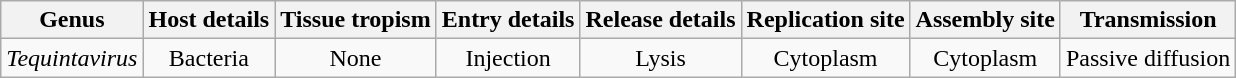<table class="wikitable sortable" style="text-align:center">
<tr>
<th>Genus</th>
<th>Host details</th>
<th>Tissue tropism</th>
<th>Entry details</th>
<th>Release details</th>
<th>Replication site</th>
<th>Assembly site</th>
<th>Transmission</th>
</tr>
<tr>
<td><em>Tequintavirus</em></td>
<td>Bacteria</td>
<td>None</td>
<td>Injection</td>
<td>Lysis</td>
<td>Cytoplasm</td>
<td>Cytoplasm</td>
<td>Passive diffusion</td>
</tr>
</table>
